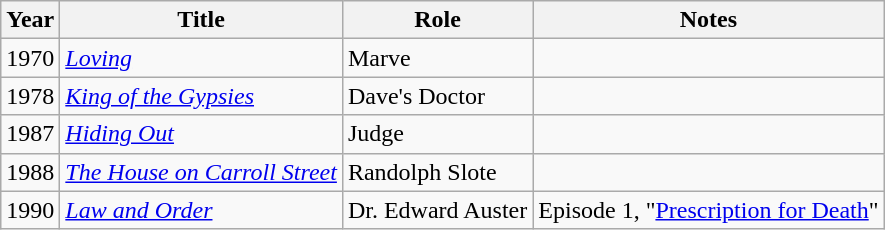<table class="wikitable">
<tr>
<th>Year</th>
<th>Title</th>
<th>Role</th>
<th>Notes</th>
</tr>
<tr>
<td>1970</td>
<td><em><a href='#'>Loving</a></em></td>
<td>Marve</td>
<td></td>
</tr>
<tr>
<td>1978</td>
<td><em><a href='#'>King of the Gypsies</a></em></td>
<td>Dave's Doctor</td>
<td></td>
</tr>
<tr>
<td>1987</td>
<td><em><a href='#'>Hiding Out</a></em></td>
<td>Judge</td>
<td></td>
</tr>
<tr>
<td>1988</td>
<td><em><a href='#'>The House on Carroll Street</a></em></td>
<td>Randolph Slote</td>
<td></td>
</tr>
<tr>
<td>1990</td>
<td><em><a href='#'>Law and Order</a></em></td>
<td>Dr. Edward Auster</td>
<td>Episode 1, "<a href='#'>Prescription for Death</a>"</td>
</tr>
</table>
